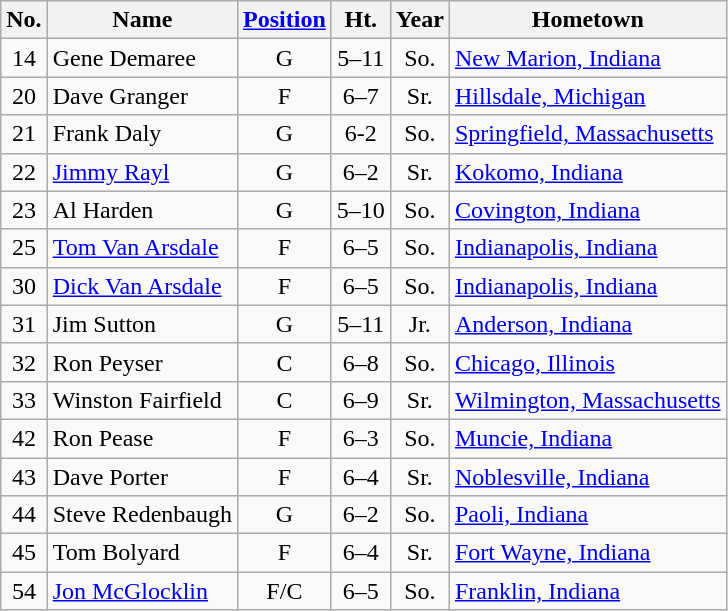<table class="wikitable" style="text-align:center">
<tr>
<th>No.</th>
<th>Name</th>
<th><a href='#'>Position</a></th>
<th>Ht.</th>
<th>Year</th>
<th>Hometown</th>
</tr>
<tr>
<td>14</td>
<td style="text-align:left">Gene Demaree</td>
<td>G</td>
<td>5–11</td>
<td>So.</td>
<td style="text-align:left"><a href='#'>New Marion, Indiana</a></td>
</tr>
<tr>
<td>20</td>
<td style="text-align:left">Dave Granger</td>
<td>F</td>
<td>6–7</td>
<td>Sr.</td>
<td style="text-align:left"><a href='#'>Hillsdale, Michigan</a></td>
</tr>
<tr>
<td>21</td>
<td style="text-align:left">Frank Daly</td>
<td>G</td>
<td>6-2</td>
<td>So.</td>
<td style="text-align:left"><a href='#'>Springfield, Massachusetts</a></td>
</tr>
<tr>
<td>22</td>
<td style="text-align:left"><a href='#'>Jimmy Rayl</a></td>
<td>G</td>
<td>6–2</td>
<td>Sr.</td>
<td style="text-align:left"><a href='#'>Kokomo, Indiana</a></td>
</tr>
<tr>
<td>23</td>
<td style="text-align:left">Al Harden</td>
<td>G</td>
<td>5–10</td>
<td>So.</td>
<td style="text-align:left"><a href='#'>Covington, Indiana</a></td>
</tr>
<tr>
<td>25</td>
<td style="text-align:left"><a href='#'>Tom Van Arsdale</a></td>
<td>F</td>
<td>6–5</td>
<td>So.</td>
<td style="text-align:left"><a href='#'>Indianapolis, Indiana</a></td>
</tr>
<tr>
<td>30</td>
<td style="text-align:left"><a href='#'>Dick Van Arsdale</a></td>
<td>F</td>
<td>6–5</td>
<td>So.</td>
<td style="text-align:left"><a href='#'>Indianapolis, Indiana</a></td>
</tr>
<tr>
<td>31</td>
<td style="text-align:left">Jim Sutton</td>
<td>G</td>
<td>5–11</td>
<td>Jr.</td>
<td style="text-align:left"><a href='#'>Anderson, Indiana</a></td>
</tr>
<tr>
<td>32</td>
<td style="text-align:left">Ron Peyser</td>
<td>C</td>
<td>6–8</td>
<td>So.</td>
<td style="text-align:left"><a href='#'>Chicago, Illinois</a></td>
</tr>
<tr>
<td>33</td>
<td style="text-align:left">Winston Fairfield</td>
<td>C</td>
<td>6–9</td>
<td>Sr.</td>
<td style="text-align:left"><a href='#'>Wilmington, Massachusetts</a></td>
</tr>
<tr>
<td>42</td>
<td style="text-align:left">Ron Pease</td>
<td>F</td>
<td>6–3</td>
<td>So.</td>
<td style="text-align:left"><a href='#'>Muncie, Indiana</a></td>
</tr>
<tr>
<td>43</td>
<td style="text-align:left">Dave Porter</td>
<td>F</td>
<td>6–4</td>
<td>Sr.</td>
<td style="text-align:left"><a href='#'>Noblesville, Indiana</a></td>
</tr>
<tr>
<td>44</td>
<td style="text-align:left">Steve Redenbaugh</td>
<td>G</td>
<td>6–2</td>
<td>So.</td>
<td style="text-align:left"><a href='#'>Paoli, Indiana</a></td>
</tr>
<tr>
<td>45</td>
<td style="text-align:left">Tom Bolyard</td>
<td>F</td>
<td>6–4</td>
<td>Sr.</td>
<td style="text-align:left"><a href='#'>Fort Wayne, Indiana</a></td>
</tr>
<tr>
<td>54</td>
<td style="text-align:left"><a href='#'>Jon McGlocklin</a></td>
<td>F/C</td>
<td>6–5</td>
<td>So.</td>
<td style="text-align:left"><a href='#'>Franklin, Indiana</a></td>
</tr>
</table>
